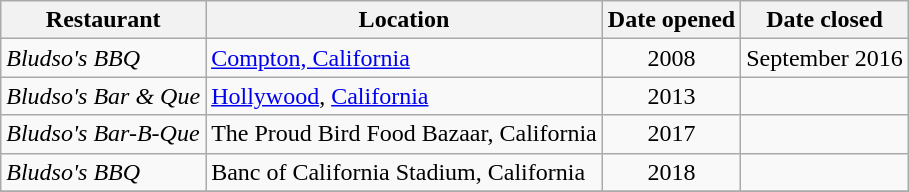<table class="wikitable">
<tr>
<th>Restaurant</th>
<th>Location</th>
<th>Date opened</th>
<th>Date closed</th>
</tr>
<tr>
<td><em>Bludso's BBQ</em></td>
<td><a href='#'>Compton, California</a></td>
<td style="text-align: center;">2008</td>
<td style="text-align: center;">September 2016</td>
</tr>
<tr>
<td><em>Bludso's Bar & Que</em></td>
<td><a href='#'>Hollywood</a>, <a href='#'>California</a></td>
<td style="text-align: center;">2013</td>
<td style="text-align: center;"></td>
</tr>
<tr>
<td><em>Bludso's Bar-B-Que</em></td>
<td>The Proud Bird Food Bazaar, California</td>
<td style="text-align: center;">2017</td>
<td style="text-align: center;"></td>
</tr>
<tr>
<td><em>Bludso's BBQ</em></td>
<td>Banc of California Stadium, California</td>
<td style="text-align: center;">2018</td>
<td style="text-align: center;"></td>
</tr>
<tr>
</tr>
</table>
